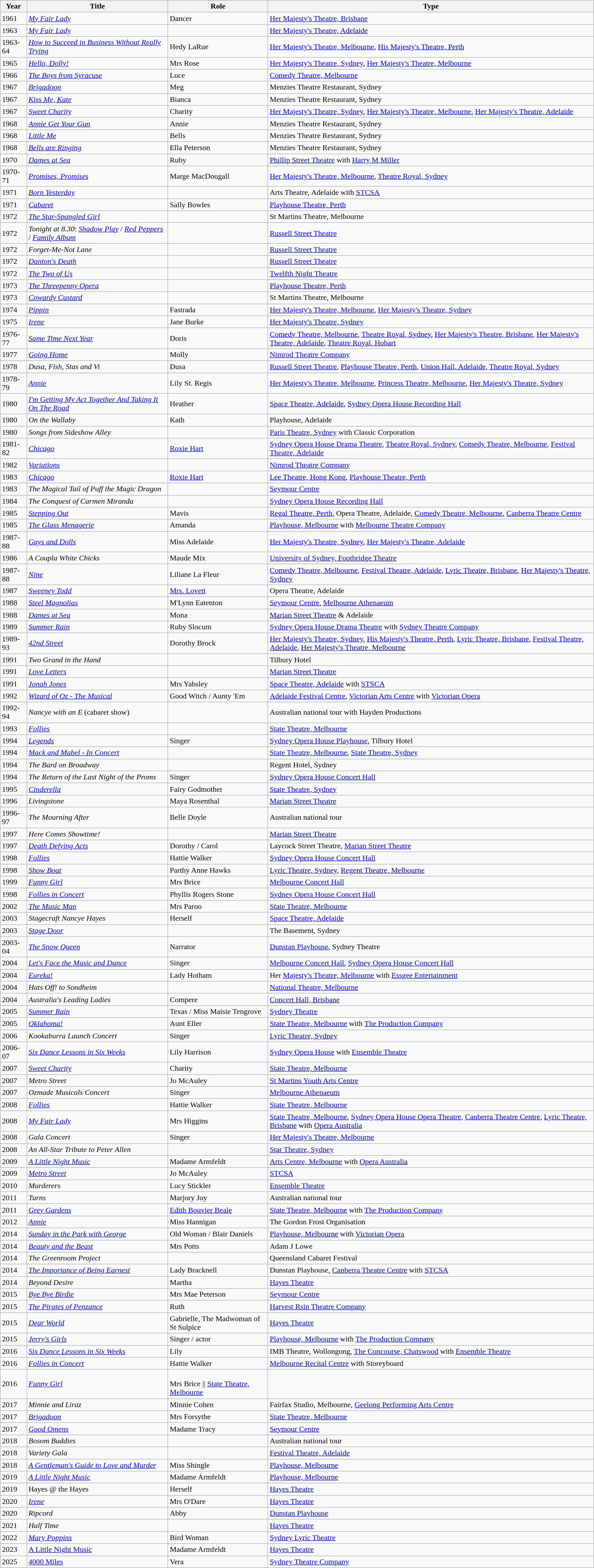<table class="wikitable">
<tr>
<th>Year</th>
<th>Title</th>
<th>Role</th>
<th>Type</th>
</tr>
<tr>
<td>1961</td>
<td><em><a href='#'>My Fair Lady</a></em></td>
<td>Dancer</td>
<td><a href='#'>Her Majesty's Theatre, Brisbane</a></td>
</tr>
<tr>
<td>1963</td>
<td><em><a href='#'>My Fair Lady</a></em></td>
<td></td>
<td><a href='#'>Her Majesty's Theatre, Adelaide</a></td>
</tr>
<tr>
<td>1963-64</td>
<td><em><a href='#'>How to Succeed in Business Without Really Trying</a></em></td>
<td>Hedy LaRue</td>
<td><a href='#'>Her Majesty's Theatre, Melbourne</a>, <a href='#'>His Majesty's Theatre, Perth</a></td>
</tr>
<tr>
<td>1965</td>
<td><em><a href='#'>Hello, Dolly!</a></em></td>
<td>Mrs Rose</td>
<td><a href='#'>Her Majesty's Theatre, Sydney</a>, <a href='#'>Her Majesty's Theatre, Melbourne</a></td>
</tr>
<tr>
<td>1966</td>
<td><em><a href='#'>The Boys from Syracuse</a></em></td>
<td>Luce</td>
<td><a href='#'>Comedy Theatre, Melbourne</a></td>
</tr>
<tr>
<td>1967</td>
<td><em><a href='#'>Brigadoon</a></em></td>
<td>Meg</td>
<td>Menzies Theatre Restaurant, Sydney</td>
</tr>
<tr>
<td>1967</td>
<td><em><a href='#'>Kiss Me, Kate</a></em></td>
<td>Bianca</td>
<td>Menzies Theatre Restaurant, Sydney</td>
</tr>
<tr>
<td>1967</td>
<td><em><a href='#'>Sweet Charity</a></em></td>
<td>Charity</td>
<td><a href='#'>Her Majesty's Theatre, Sydney</a>, <a href='#'>Her Majesty's Theatre, Melbourne</a>, <a href='#'>Her Majesty's Theatre, Adelaide</a></td>
</tr>
<tr>
<td>1968</td>
<td><em><a href='#'>Annie Get Your Gun</a></em></td>
<td>Annie</td>
<td>Menzies Theatre Restaurant, Sydney</td>
</tr>
<tr>
<td>1968</td>
<td><em><a href='#'>Little Me</a></em></td>
<td>Bells</td>
<td>Menzies Theatre Restaurant, Sydney</td>
</tr>
<tr>
<td>1968</td>
<td><em><a href='#'>Bells are Ringing</a></em></td>
<td>Ella Peterson</td>
<td>Menzies Theatre Restaurant, Sydney</td>
</tr>
<tr>
<td>1970</td>
<td><em><a href='#'>Dames at Sea</a></em></td>
<td>Ruby</td>
<td><a href='#'>Phillip Street Theatre</a> with <a href='#'>Harry M Miller</a></td>
</tr>
<tr>
<td>1970-71</td>
<td><em><a href='#'>Promises, Promises</a></em></td>
<td>Marge MacDougall</td>
<td><a href='#'>Her Majesty's Theatre, Melbourne</a>, <a href='#'>Theatre Royal, Sydney</a></td>
</tr>
<tr>
<td>1971</td>
<td><em><a href='#'>Born Yesterday</a></em></td>
<td></td>
<td>Arts Theatre, Adelaide with <a href='#'>STCSA</a></td>
</tr>
<tr>
<td>1971</td>
<td><em><a href='#'>Cabaret</a></em></td>
<td>Sally Bowles</td>
<td><a href='#'>Playhouse Theatre, Perth</a></td>
</tr>
<tr>
<td>1972</td>
<td><em><a href='#'>The Star-Spangled Girl</a></em></td>
<td></td>
<td>St Martins Theatre, Melbourne</td>
</tr>
<tr>
<td>1972</td>
<td><em>Tonight at 8.30</em>: <em><a href='#'>Shadow Play</a></em> / <em><a href='#'>Red Peppers</a></em> / <em><a href='#'>Family Album</a></em></td>
<td></td>
<td><a href='#'>Russell Street Theatre</a></td>
</tr>
<tr>
<td>1972</td>
<td><em>Forget-Me-Not Lane</em></td>
<td></td>
<td><a href='#'>Russell Street Theatre</a></td>
</tr>
<tr>
<td>1972</td>
<td><em><a href='#'>Danton's Death</a></em></td>
<td></td>
<td><a href='#'>Russell Street Theatre</a></td>
</tr>
<tr>
<td>1972</td>
<td><em><a href='#'>The Two of Us</a></em></td>
<td></td>
<td><a href='#'>Twelfth Night Theatre</a></td>
</tr>
<tr>
<td>1973</td>
<td><em><a href='#'>The Threepenny Opera</a></em></td>
<td></td>
<td><a href='#'>Playhouse Theatre, Perth</a></td>
</tr>
<tr>
<td>1973</td>
<td><em><a href='#'>Cowardy Custard</a></em></td>
<td></td>
<td>St Martins Theatre, Melbourne</td>
</tr>
<tr>
<td>1974</td>
<td><em><a href='#'>Pippin</a></em></td>
<td>Fastrada</td>
<td><a href='#'>Her Majesty's Theatre, Melbourne</a>, <a href='#'>Her Majesty's Theatre, Sydney</a></td>
</tr>
<tr>
<td>1975</td>
<td><em><a href='#'>Irene</a></em></td>
<td>Jane Burke</td>
<td><a href='#'>Her Majesty's Theatre, Sydney</a></td>
</tr>
<tr>
<td>1976-77</td>
<td><em><a href='#'>Same Time Next Year</a></em></td>
<td>Doris</td>
<td><a href='#'>Comedy Theatre, Melbourne</a>, <a href='#'>Theatre Royal, Sydney</a>, <a href='#'>Her Majesty's Theatre, Brisbane</a>, <a href='#'>Her Majesty's Theatre, Adelaide</a>, <a href='#'>Theatre Royal, Hobart</a></td>
</tr>
<tr>
<td>1977</td>
<td><em><a href='#'>Going Home</a></em></td>
<td>Molly</td>
<td><a href='#'>Nimrod Theatre Company</a></td>
</tr>
<tr>
<td>1978</td>
<td><em>Dusa, Fish, Stas and Vi</em></td>
<td>Dusa</td>
<td><a href='#'>Russell Street Theatre</a>, <a href='#'>Playhouse Theatre, Perth</a>, <a href='#'>Union Hall, Adelaide</a>, <a href='#'>Theatre Royal, Sydney</a></td>
</tr>
<tr>
<td>1978-79</td>
<td><em><a href='#'>Annie</a></em></td>
<td>Lily St. Regis</td>
<td><a href='#'>Her Majesty's Theatre, Melbourne</a>, <a href='#'>Princess Theatre, Melbourne</a>, <a href='#'>Her Majesty's Theatre, Sydney</a></td>
</tr>
<tr>
<td>1980</td>
<td><em><a href='#'>I'm Getting My Act Together And Taking It On The Road</a></em></td>
<td>Heather</td>
<td><a href='#'>Space Theatre, Adelaide</a>, <a href='#'>Sydney Opera House Recording Hall</a></td>
</tr>
<tr>
<td>1980</td>
<td><em>On the Wallaby</em></td>
<td>Kath</td>
<td>Playhouse, Adelaide</td>
</tr>
<tr>
<td>1980</td>
<td><em>Songs from Sideshow Alley</em></td>
<td></td>
<td><a href='#'>Paris Theatre, Sydney</a> with Classic Corporation</td>
</tr>
<tr>
<td>1981-82</td>
<td><em><a href='#'>Chicago</a></em></td>
<td><a href='#'>Roxie Hart</a></td>
<td><a href='#'>Sydney Opera House Drama Theatre</a>, <a href='#'>Theatre Royal, Sydney</a>, <a href='#'>Comedy Theatre, Melbourne</a>, <a href='#'>Festival Theatre, Adelaide</a></td>
</tr>
<tr>
<td>1982</td>
<td><em><a href='#'>Variations</a></em></td>
<td></td>
<td><a href='#'>Nimrod Theatre Company</a></td>
</tr>
<tr>
<td>1983</td>
<td><em><a href='#'>Chicago</a></em></td>
<td><a href='#'>Roxie Hart</a></td>
<td><a href='#'>Lee Theatre, Hong Kong</a>, <a href='#'>Playhouse Theatre, Perth</a></td>
</tr>
<tr>
<td>1983</td>
<td><em>The Magical Tail of Puff the Magic Dragon</em></td>
<td></td>
<td><a href='#'>Seymour Centre</a></td>
</tr>
<tr>
<td>1984</td>
<td><em>The Conquest of Carmen Miranda</em></td>
<td></td>
<td><a href='#'>Sydney Opera House Recording Hall</a></td>
</tr>
<tr>
<td>1985</td>
<td><em><a href='#'>Stepping Out</a></em></td>
<td>Mavis</td>
<td><a href='#'>Regal Theatre, Perth</a>, Opera Theatre, Adelaide, <a href='#'>Comedy Theatre, Melbourne</a>, <a href='#'>Canberra Theatre Centre</a></td>
</tr>
<tr>
<td>1985</td>
<td><em><a href='#'>The Glass Menagerie</a></em></td>
<td>Amanda</td>
<td><a href='#'>Playhouse, Melbourne</a> with <a href='#'>Melbourne Theatre Company</a></td>
</tr>
<tr>
<td>1987-88</td>
<td><em><a href='#'>Guys and Dolls</a></em></td>
<td>Miss Adelaide</td>
<td><a href='#'>Her Majesty's Theatre, Sydney</a>, <a href='#'>Her Majesty's Theatre, Adelaide</a></td>
</tr>
<tr>
<td>1986</td>
<td><em>A Coupla White Chicks</em></td>
<td>Maude Mix</td>
<td><a href='#'>University of Sydney, Footbridge Theatre</a></td>
</tr>
<tr>
<td>1987-88</td>
<td><em><a href='#'>Nine</a></em></td>
<td>Liliane La Fleur</td>
<td><a href='#'>Comedy Theatre, Melbourne</a>, <a href='#'>Festival Theatre, Adelaide</a>, <a href='#'>Lyric Theatre, Brisbane</a>, <a href='#'>Her Majesty's Theatre, Sydney</a></td>
</tr>
<tr>
<td>1987</td>
<td><em><a href='#'>Sweeney Todd</a></em></td>
<td><a href='#'>Mrs. Lovett</a></td>
<td>Opera Theatre, Adelaide</td>
</tr>
<tr>
<td>1988</td>
<td><em><a href='#'>Steel Magnolias</a></em></td>
<td>M'Lynn Eatenton</td>
<td><a href='#'>Seymour Centre</a>, <a href='#'>Melbourne Athenaeum</a></td>
</tr>
<tr>
<td>1988</td>
<td><em><a href='#'>Dames at Sea</a></em></td>
<td>Mona</td>
<td><a href='#'>Marian Street Theatre</a> & Adelaide</td>
</tr>
<tr>
<td>1989</td>
<td><em><a href='#'>Summer Rain</a></em></td>
<td>Ruby Slocum</td>
<td><a href='#'>Sydney Opera House Drama Theatre</a> with <a href='#'>Sydney Theatre Company</a></td>
</tr>
<tr>
<td>1989-93</td>
<td><em><a href='#'>42nd Street</a></em></td>
<td>Dorothy Brock</td>
<td><a href='#'>Her Majesty's Theatre, Sydney</a>, <a href='#'>His Majesty's Theatre, Perth</a>, <a href='#'>Lyric Theatre, Brisbane</a>, <a href='#'>Festival Theatre, Adelaide</a>, <a href='#'>Her Majesty's Theatre, Melbourne</a></td>
</tr>
<tr>
<td>1991</td>
<td><em>Two Grand in the Hand</em></td>
<td></td>
<td>Tilbury Hotel</td>
</tr>
<tr>
<td>1991</td>
<td><em><a href='#'>Love Letters</a></em></td>
<td></td>
<td><a href='#'>Marian Street Theatre</a></td>
</tr>
<tr>
<td>1991</td>
<td><em><a href='#'>Jonah Jones</a></em></td>
<td>Mrs Yabsley</td>
<td><a href='#'>Space Theatre, Adelaide</a> with <a href='#'>STSCA</a></td>
</tr>
<tr>
<td>1992</td>
<td><em><a href='#'>Wizard of Oz - The Musical</a></em></td>
<td>Good Witch / Aunty 'Em</td>
<td><a href='#'>Adelaide Festival Centre</a>, <a href='#'>Victorian Arts Centre</a> with <a href='#'>Victorian Opera</a></td>
</tr>
<tr>
<td>1992-94</td>
<td><em>Nancye with an E</em> (cabaret show)</td>
<td></td>
<td>Australian national tour with Hayden Productions</td>
</tr>
<tr>
<td>1993</td>
<td><em><a href='#'>Follies</a></em></td>
<td></td>
<td><a href='#'>State Theatre, Melbourne</a></td>
</tr>
<tr>
<td>1994</td>
<td><em><a href='#'>Legends</a></em></td>
<td>Singer</td>
<td><a href='#'>Sydney Opera House Playhouse</a>, Tilbury Hotel</td>
</tr>
<tr>
<td>1994</td>
<td><em><a href='#'>Mack and Mabel - In Concert</a></em></td>
<td></td>
<td><a href='#'>State Theatre, Melbourne</a>, <a href='#'>State Theatre, Sydney</a></td>
</tr>
<tr>
<td>1994</td>
<td><em>The Bard on Broadway</em></td>
<td></td>
<td>Regent Hotel, Sydney</td>
</tr>
<tr>
<td>1994</td>
<td><em>The Return of the Last Night of the Proms</em></td>
<td>Singer</td>
<td><a href='#'>Sydney Opera House Concert Hall</a></td>
</tr>
<tr>
<td>1995</td>
<td><em><a href='#'>Cinderella</a></em></td>
<td>Fairy Godmother</td>
<td><a href='#'>State Theatre, Sydney</a></td>
</tr>
<tr>
<td>1996</td>
<td><em>Livingstone</em></td>
<td>Maya Rosenthal</td>
<td><a href='#'>Marian Street Theatre</a></td>
</tr>
<tr>
<td>1996-97</td>
<td><em>The Mourning After</em></td>
<td>Belle Doyle</td>
<td>Australian national tour</td>
</tr>
<tr>
<td>1997</td>
<td><em>Here Comes Showtime!</em></td>
<td></td>
<td><a href='#'>Marian Street Theatre</a></td>
</tr>
<tr>
<td>1997</td>
<td><em><a href='#'>Death Defying Acts</a></em></td>
<td>Dorothy / Carol</td>
<td>Laycock Street Theatre, <a href='#'>Marian Street Theatre</a></td>
</tr>
<tr>
<td>1998</td>
<td><em><a href='#'>Follies</a></em></td>
<td>Hattie Walker</td>
<td><a href='#'>Sydney Opera House Concert Hall</a></td>
</tr>
<tr>
<td>1998</td>
<td><em><a href='#'>Show Boat</a></em></td>
<td>Parthy Anne Hawks</td>
<td><a href='#'>Lyric Theatre, Sydney</a>, <a href='#'>Regent Theatre, Melbourne</a></td>
</tr>
<tr>
<td>1999</td>
<td><em><a href='#'>Funny Girl</a></em></td>
<td>Mrs Brice</td>
<td><a href='#'>Melbourne Concert Hall</a></td>
</tr>
<tr>
<td>1998</td>
<td><em><a href='#'>Follies in Concert</a></em></td>
<td>Phyllis Rogers Stone</td>
<td><a href='#'>Sydney Opera House Concert Hall</a></td>
</tr>
<tr>
<td>2002</td>
<td><em><a href='#'>The Music Man</a></em></td>
<td>Mrs Paroo</td>
<td><a href='#'>State Theatre, Melbourne</a></td>
</tr>
<tr>
<td>2003</td>
<td><em>Stagecraft Nancye Hayes</em></td>
<td>Herself</td>
<td><a href='#'>Space Theatre, Adelaide</a></td>
</tr>
<tr>
<td>2003</td>
<td><em><a href='#'>Stage Door</a></em></td>
<td></td>
<td>The Basement, Sydney</td>
</tr>
<tr>
<td>2003-04</td>
<td><em><a href='#'>The Snow Queen</a></em></td>
<td>Narrator</td>
<td><a href='#'>Dunstan Playhouse</a>, Sydney Theatre</td>
</tr>
<tr>
<td>2004</td>
<td><em><a href='#'>Let's Face the Music and Dance</a></em></td>
<td>Singer</td>
<td><a href='#'>Melbourne Concert Hall</a>,  <a href='#'>Sydney Opera House Concert Hall</a></td>
</tr>
<tr>
<td>2004</td>
<td><em><a href='#'>Eureka!</a></em></td>
<td>Lady Hotham</td>
<td>Her <a href='#'>Majesty's Theatre, Melbourne</a> with <a href='#'>Essgee Entertainment</a></td>
</tr>
<tr>
<td>2004</td>
<td><em>Hats Off! to Sondheim</em></td>
<td></td>
<td><a href='#'>National Theatre, Melbourne</a></td>
</tr>
<tr>
<td>2004</td>
<td><em>Australia's Leading Ladies</em></td>
<td>Compere</td>
<td><a href='#'>Concert Hall, Brisbane</a></td>
</tr>
<tr>
<td>2005</td>
<td><em><a href='#'>Summer Rain</a></em></td>
<td>Texas / Miss Maisie Tengrove</td>
<td><a href='#'>Sydney Theatre</a></td>
</tr>
<tr>
<td>2005</td>
<td><em><a href='#'>Oklahoma!</a></em></td>
<td>Aunt Eller</td>
<td><a href='#'>State Theatre, Melbourne</a> with <a href='#'>The Production Company</a></td>
</tr>
<tr>
<td>2006</td>
<td><em>Kookaburra Launch Concert</em></td>
<td>Singer</td>
<td><a href='#'>Lyric Theatre, Sydney</a></td>
</tr>
<tr>
<td>2006-07</td>
<td><em><a href='#'>Six Dance Lessons in Six Weeks</a></em></td>
<td>Lily Harrison</td>
<td><a href='#'>Sydney Opera House</a> with <a href='#'>Ensemble Theatre</a></td>
</tr>
<tr>
<td>2007</td>
<td><em><a href='#'>Sweet Charity</a></em></td>
<td>Charity</td>
<td><a href='#'>State Theatre, Melbourne</a></td>
</tr>
<tr>
<td>2007</td>
<td><em>Metro Street</em></td>
<td>Jo McAuley</td>
<td><a href='#'>St Martins Youth Arts Centre</a></td>
</tr>
<tr>
<td>2007</td>
<td><em>Ozmade Musicals Concert</em></td>
<td>Singer</td>
<td><a href='#'>Melbourne Athenaeum</a></td>
</tr>
<tr>
<td>2008</td>
<td><em><a href='#'>Follies</a></em></td>
<td>Hattie Walker</td>
<td><a href='#'>State Theatre, Melbourne</a></td>
</tr>
<tr>
<td>2008</td>
<td><em><a href='#'>My Fair Lady</a></em></td>
<td>Mrs Higgins</td>
<td><a href='#'>State Theatre, Melbourne</a>, <a href='#'>Sydney Opera House Opera Theatre</a>, <a href='#'>Canberra Theatre Centre</a>, <a href='#'>Lyric Theatre, Brisbane</a> with <a href='#'>Opera Australia</a></td>
</tr>
<tr>
<td>2008</td>
<td><em>Gala Concert</em></td>
<td>Singer</td>
<td><a href='#'>Her Majesty's Theatre, Melbourne</a></td>
</tr>
<tr>
<td>2008</td>
<td><em>An All-Star Tribute to Peter Allen</em></td>
<td></td>
<td><a href='#'>Star Theatre, Sydney</a></td>
</tr>
<tr>
<td>2009</td>
<td><em><a href='#'>A Little Night Music</a></em></td>
<td>Madame Armfeldt</td>
<td><a href='#'>Arts Centre, Melbourne</a> with <a href='#'>Opera Australia</a></td>
</tr>
<tr>
<td>2009</td>
<td><em><a href='#'>Metro Street</a></em></td>
<td>Jo McAuley</td>
<td><a href='#'>STCSA</a></td>
</tr>
<tr>
<td>2010</td>
<td><em>Murderers</em></td>
<td>Lucy Stickler</td>
<td><a href='#'>Ensemble Theatre</a></td>
</tr>
<tr>
<td>2011</td>
<td><em>Turns</em></td>
<td>Marjory Joy</td>
<td>Australian national tour</td>
</tr>
<tr>
<td>2011</td>
<td><em><a href='#'>Grey Gardens</a></em></td>
<td><a href='#'>Edith Bouvier Beale</a></td>
<td><a href='#'>State Theatre, Melbourne</a> with <a href='#'>The Production Company</a></td>
</tr>
<tr>
<td>2012</td>
<td><em><a href='#'>Annie</a></em></td>
<td>Miss Hannigan</td>
<td>The Gordon Frost Organisation</td>
</tr>
<tr>
<td>2014</td>
<td><em><a href='#'>Sunday in the Park with George</a></em></td>
<td>Old Woman / Blair Daniels</td>
<td><a href='#'>Playhouse, Melbourne</a> with <a href='#'>Victorian Opera</a></td>
</tr>
<tr>
<td>2014</td>
<td><em><a href='#'>Beauty and the Beast</a></em></td>
<td>Mrs Potts</td>
<td>Adam J Lowe</td>
</tr>
<tr>
<td>2014</td>
<td><em>The Greenroom Project</em></td>
<td></td>
<td>Queensland Cabaret Festival</td>
</tr>
<tr>
<td>2014</td>
<td><em><a href='#'>The Importance of Being Earnest</a></em></td>
<td>Lady Bracknell</td>
<td>Dunstan Playhouse, <a href='#'>Canberra Theatre Centre</a> with <a href='#'>STCSA</a></td>
</tr>
<tr>
<td>2014</td>
<td><em>Beyond Desire</em></td>
<td>Martha</td>
<td><a href='#'>Hayes Theatre</a></td>
</tr>
<tr>
<td>2015</td>
<td><em><a href='#'>Bye Bye Birdie</a></em></td>
<td>Mrs Mae Peterson</td>
<td><a href='#'>Seymour Centre</a></td>
</tr>
<tr>
<td>2015</td>
<td><em><a href='#'>The Pirates of Penzance</a></em></td>
<td>Ruth</td>
<td><a href='#'>Harvest Rsin Theatre Company</a></td>
</tr>
<tr>
<td>2015</td>
<td><em><a href='#'>Dear World</a></em></td>
<td>Gabrielle, The Madwoman of St Sulpice</td>
<td><a href='#'>Hayes Theatre</a></td>
</tr>
<tr>
<td>2015</td>
<td><em><a href='#'>Jerry's Girls</a></em></td>
<td>Singer / actor</td>
<td><a href='#'>Playhouse, Melbourne</a> with <a href='#'>The Production Company</a></td>
</tr>
<tr>
<td>2016</td>
<td><em><a href='#'>Six Dance Lessons in Six Weeks</a></em></td>
<td>Lily</td>
<td>IMB Theatre, Wollongong, <a href='#'>The Concourse, Chatswood</a> with <a href='#'>Ensemble Theatre</a></td>
</tr>
<tr>
<td>2016</td>
<td><em><a href='#'>Follies in Concert</a></em></td>
<td>Hattie Walker</td>
<td><a href='#'>Melbourne Recital Centre</a> with Storeyboard</td>
</tr>
<tr>
<td>2016</td>
<td><em><a href='#'>Funny Girl</a></em></td>
<td><br>Mrs Brice || <a href='#'>State Theatre, Melbourne</a></td>
</tr>
<tr>
<td>2017</td>
<td><em>Minnie and Liraz</em></td>
<td>Minnie Cohen</td>
<td>Fairfax Studio, Melbourne, <a href='#'>Geelong Performing Arts Centre</a></td>
</tr>
<tr>
<td>2017</td>
<td><em><a href='#'>Brigadoon</a></em></td>
<td>Mrs Forsythe</td>
<td><a href='#'>State Theatre, Melbourne</a></td>
</tr>
<tr>
<td>2017</td>
<td><em><a href='#'>Good Omens</a></em></td>
<td>Madame Tracy</td>
<td><a href='#'>Seymour Centre</a></td>
</tr>
<tr>
<td>2018</td>
<td><em>Bosom Buddies</em></td>
<td></td>
<td>Australian national tour</td>
</tr>
<tr>
<td>2018</td>
<td><em>Variety Gala</em></td>
<td></td>
<td><a href='#'>Festival Theatre, Adelaide</a></td>
</tr>
<tr>
<td>2018</td>
<td><em><a href='#'>A Gentleman's Guide to Love and Murder</a></em></td>
<td>Miss Shingle</td>
<td><a href='#'>Playhouse, Melbourne</a></td>
</tr>
<tr>
<td>2019</td>
<td><em><a href='#'>A Little Night Music</a></em></td>
<td>Madame Armfeldt</td>
<td><a href='#'>Playhouse, Melbourne</a></td>
</tr>
<tr>
<td>2019</td>
<td>Hayes @ the Hayes</td>
<td>Herself</td>
<td><a href='#'>Hayes Theatre</a></td>
</tr>
<tr>
<td>2020</td>
<td><em><a href='#'>Irene</a></em></td>
<td>Mrs O'Dare</td>
<td><a href='#'>Hayes Theatre</a></td>
</tr>
<tr>
<td>2020</td>
<td><em>Ripcord</em></td>
<td>Abby</td>
<td><a href='#'>Dunstan Playhouse</a></td>
</tr>
<tr>
<td>2021</td>
<td><em>Half Time</em></td>
<td></td>
<td><a href='#'>Hayes Theatre</a></td>
</tr>
<tr>
<td>2022</td>
<td><em><a href='#'>Mary Poppins</a></em></td>
<td>Bird Woman</td>
<td><a href='#'>Sydney Lyric Theatre</a></td>
</tr>
<tr>
<td>2023</td>
<td><a href='#'>A Little Night Music</a></td>
<td>Madame Armfeldt</td>
<td><a href='#'>Hayes Theatre</a></td>
</tr>
<tr>
<td>2025</td>
<td><a href='#'>4000 Miles</a></td>
<td>Vera</td>
<td><a href='#'>Sydney Theatre Company</a></td>
</tr>
</table>
